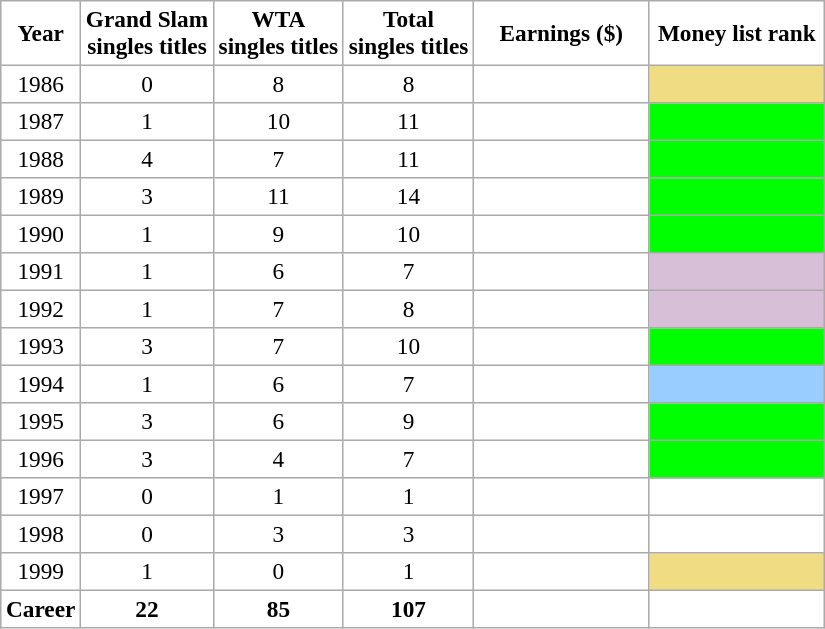<table cellpadding=3 cellspacing=0 border=1 style="text-align:center;font-size:97%; border: #aaa solid 1px; border-collapse: collapse;">
<tr>
<th>Year</th>
<th>Grand Slam<br>singles titles</th>
<th>WTA<br>singles titles</th>
<th>Total<br>singles titles</th>
<th width=110>Earnings ($)</th>
<th width=110>Money list rank</th>
</tr>
<tr>
<td>1986</td>
<td>0</td>
<td>8</td>
<td>8</td>
<td align=right></td>
<td bgcolor=F0DC82></td>
</tr>
<tr>
<td>1987</td>
<td>1</td>
<td>10</td>
<td>11</td>
<td align=right></td>
<td bgcolor=lime></td>
</tr>
<tr>
<td>1988</td>
<td>4</td>
<td>7</td>
<td>11</td>
<td align=right></td>
<td bgcolor=lime></td>
</tr>
<tr>
<td>1989</td>
<td>3</td>
<td>11</td>
<td>14</td>
<td align=right></td>
<td bgcolor=lime></td>
</tr>
<tr>
<td>1990</td>
<td>1</td>
<td>9</td>
<td>10</td>
<td align=right></td>
<td bgcolor=lime></td>
</tr>
<tr>
<td>1991</td>
<td>1</td>
<td>6</td>
<td>7</td>
<td align=right></td>
<td bgcolor=thistle></td>
</tr>
<tr>
<td>1992</td>
<td>1</td>
<td>7</td>
<td>8</td>
<td align=right></td>
<td bgcolor=thistle></td>
</tr>
<tr>
<td>1993</td>
<td>3</td>
<td>7</td>
<td>10</td>
<td align=right></td>
<td bgcolor=lime></td>
</tr>
<tr>
<td>1994</td>
<td>1</td>
<td>6</td>
<td>7</td>
<td align=right></td>
<td bgcolor=99ccff></td>
</tr>
<tr>
<td>1995</td>
<td>3</td>
<td>6</td>
<td>9</td>
<td align=right></td>
<td bgcolor=lime></td>
</tr>
<tr>
<td>1996</td>
<td>3</td>
<td>4</td>
<td>7</td>
<td align=right></td>
<td bgcolor=lime></td>
</tr>
<tr>
<td>1997</td>
<td>0</td>
<td>1</td>
<td>1</td>
<td align=right></td>
<td></td>
</tr>
<tr>
<td>1998</td>
<td>0</td>
<td>3</td>
<td>3</td>
<td align=right></td>
<td></td>
</tr>
<tr>
<td>1999</td>
<td>1</td>
<td>0</td>
<td>1</td>
<td align=right></td>
<td bgcolor=F0DC82></td>
</tr>
<tr>
<th>Career</th>
<th>22</th>
<th>85</th>
<th>107</th>
<th align=right></th>
<th></th>
</tr>
</table>
